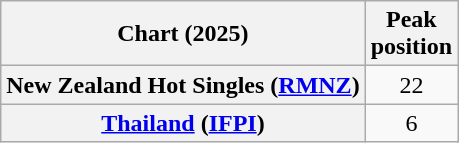<table class="wikitable plainrowheaders sortable" style="text-align:center">
<tr>
<th scope="col">Chart (2025)</th>
<th scope="col">Peak<br>position</th>
</tr>
<tr>
<th scope="row">New Zealand Hot Singles (<a href='#'>RMNZ</a>)</th>
<td>22</td>
</tr>
<tr>
<th scope="row"><a href='#'>Thailand</a> (<a href='#'>IFPI</a>)</th>
<td>6</td>
</tr>
</table>
